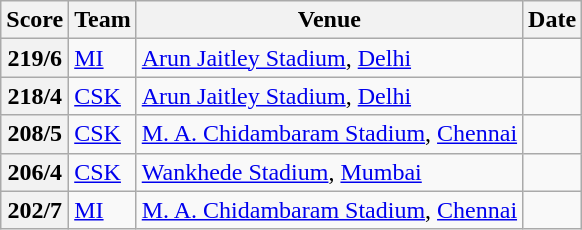<table class="wikitable">
<tr>
<th>Score</th>
<th>Team</th>
<th>Venue</th>
<th>Date</th>
</tr>
<tr>
<th>219/6</th>
<td><a href='#'>MI</a></td>
<td><a href='#'>Arun Jaitley Stadium</a>, <a href='#'>Delhi</a></td>
<td></td>
</tr>
<tr>
<th>218/4</th>
<td><a href='#'>CSK</a></td>
<td><a href='#'>Arun Jaitley Stadium</a>, <a href='#'>Delhi</a></td>
<td></td>
</tr>
<tr>
<th>208/5</th>
<td><a href='#'>CSK</a></td>
<td><a href='#'>M. A. Chidambaram Stadium</a>, <a href='#'>Chennai</a></td>
<td></td>
</tr>
<tr>
<th>206/4</th>
<td><a href='#'>CSK</a></td>
<td><a href='#'>Wankhede Stadium</a>, <a href='#'>Mumbai</a></td>
<td></td>
</tr>
<tr>
<th>202/7</th>
<td><a href='#'>MI</a></td>
<td><a href='#'>M. A. Chidambaram Stadium</a>, <a href='#'>Chennai</a></td>
<td></td>
</tr>
</table>
